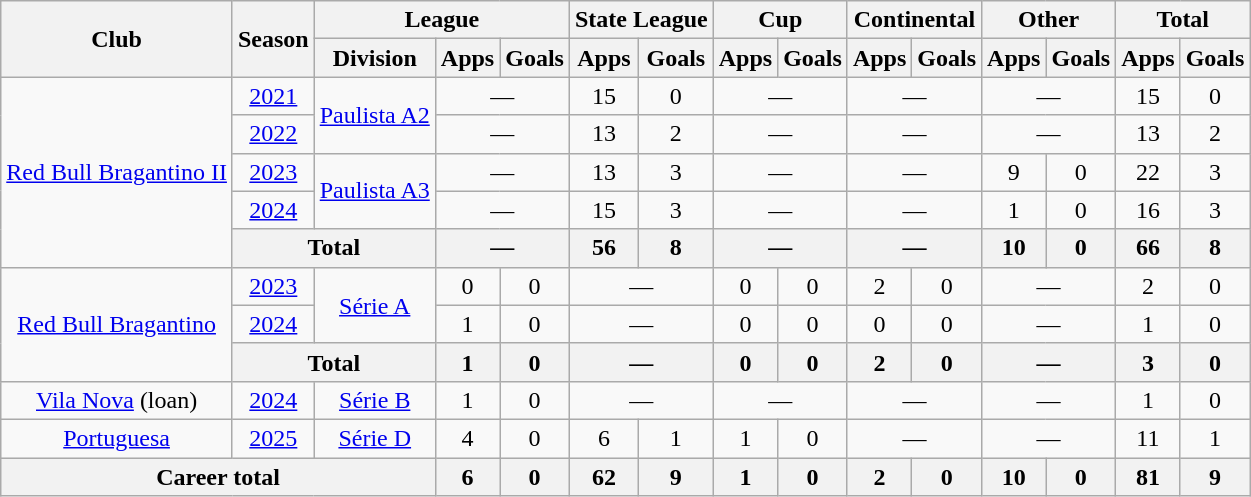<table class="wikitable" style="text-align: center">
<tr>
<th rowspan="2">Club</th>
<th rowspan="2">Season</th>
<th colspan="3">League</th>
<th colspan="2">State League</th>
<th colspan="2">Cup</th>
<th colspan="2">Continental</th>
<th colspan="2">Other</th>
<th colspan="2">Total</th>
</tr>
<tr>
<th>Division</th>
<th>Apps</th>
<th>Goals</th>
<th>Apps</th>
<th>Goals</th>
<th>Apps</th>
<th>Goals</th>
<th>Apps</th>
<th>Goals</th>
<th>Apps</th>
<th>Goals</th>
<th>Apps</th>
<th>Goals</th>
</tr>
<tr>
<td rowspan="5"><a href='#'>Red Bull Bragantino II</a></td>
<td><a href='#'>2021</a></td>
<td rowspan="2"><a href='#'>Paulista A2</a></td>
<td colspan="2">—</td>
<td>15</td>
<td>0</td>
<td colspan="2">—</td>
<td colspan="2">—</td>
<td colspan="2">—</td>
<td>15</td>
<td>0</td>
</tr>
<tr>
<td><a href='#'>2022</a></td>
<td colspan="2">—</td>
<td>13</td>
<td>2</td>
<td colspan="2">—</td>
<td colspan="2">—</td>
<td colspan="2">—</td>
<td>13</td>
<td>2</td>
</tr>
<tr>
<td><a href='#'>2023</a></td>
<td rowspan="2"><a href='#'>Paulista A3</a></td>
<td colspan="2">—</td>
<td>13</td>
<td>3</td>
<td colspan="2">—</td>
<td colspan="2">—</td>
<td>9</td>
<td>0</td>
<td>22</td>
<td>3</td>
</tr>
<tr>
<td><a href='#'>2024</a></td>
<td colspan="2">—</td>
<td>15</td>
<td>3</td>
<td colspan="2">—</td>
<td colspan="2">—</td>
<td>1</td>
<td>0</td>
<td>16</td>
<td>3</td>
</tr>
<tr>
<th colspan="2">Total</th>
<th colspan="2">—</th>
<th>56</th>
<th>8</th>
<th colspan="2">—</th>
<th colspan="2">—</th>
<th>10</th>
<th>0</th>
<th>66</th>
<th>8</th>
</tr>
<tr>
<td rowspan="3"><a href='#'>Red Bull Bragantino</a></td>
<td><a href='#'>2023</a></td>
<td rowspan="2"><a href='#'>Série A</a></td>
<td>0</td>
<td>0</td>
<td colspan="2">—</td>
<td>0</td>
<td>0</td>
<td>2</td>
<td>0</td>
<td colspan="2">—</td>
<td>2</td>
<td>0</td>
</tr>
<tr>
<td><a href='#'>2024</a></td>
<td>1</td>
<td>0</td>
<td colspan="2">—</td>
<td>0</td>
<td>0</td>
<td>0</td>
<td>0</td>
<td colspan="2">—</td>
<td>1</td>
<td>0</td>
</tr>
<tr>
<th colspan="2">Total</th>
<th>1</th>
<th>0</th>
<th colspan="2">—</th>
<th>0</th>
<th>0</th>
<th>2</th>
<th>0</th>
<th colspan="2">—</th>
<th>3</th>
<th>0</th>
</tr>
<tr>
<td><a href='#'>Vila Nova</a> (loan)</td>
<td><a href='#'>2024</a></td>
<td><a href='#'>Série B</a></td>
<td>1</td>
<td>0</td>
<td colspan="2">—</td>
<td colspan="2">—</td>
<td colspan="2">—</td>
<td colspan="2">—</td>
<td>1</td>
<td>0</td>
</tr>
<tr>
<td><a href='#'>Portuguesa</a></td>
<td><a href='#'>2025</a></td>
<td><a href='#'>Série D</a></td>
<td>4</td>
<td>0</td>
<td>6</td>
<td>1</td>
<td>1</td>
<td>0</td>
<td colspan="2">—</td>
<td colspan="2">—</td>
<td>11</td>
<td>1</td>
</tr>
<tr>
<th colspan="3"><strong>Career total</strong></th>
<th>6</th>
<th>0</th>
<th>62</th>
<th>9</th>
<th>1</th>
<th>0</th>
<th>2</th>
<th>0</th>
<th>10</th>
<th>0</th>
<th>81</th>
<th>9</th>
</tr>
</table>
